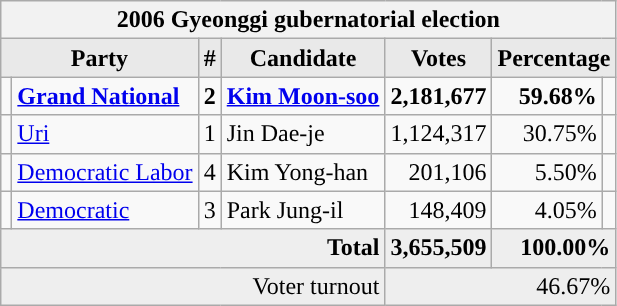<table class="wikitable">
<tr>
<th colspan="7">2006 Gyeonggi gubernatorial election</th>
</tr>
<tr>
<th style="background-color:#E9E9E9" colspan=2>Party</th>
<th style="background-color:#E9E9E9">#</th>
<th style="background-color:#E9E9E9">Candidate</th>
<th style="background-color:#E9E9E9">Votes</th>
<th style="background-color:#E9E9E9" colspan=2>Percentage</th>
</tr>
<tr style="font-weight:bold">
<td></td>
<td align=left><a href='#'>Grand National</a></td>
<td align=center>2</td>
<td align=left><a href='#'>Kim Moon-soo</a></td>
<td align=right>2,181,677</td>
<td align=right>59.68%</td>
<td align=right></td>
</tr>
<tr>
<td></td>
<td align=left><a href='#'>Uri</a></td>
<td align=center>1</td>
<td align=left>Jin Dae-je</td>
<td align=right>1,124,317</td>
<td align=right>30.75%</td>
<td align=right></td>
</tr>
<tr>
<td></td>
<td align=left><a href='#'>Democratic Labor</a></td>
<td align=center>4</td>
<td align=left>Kim Yong-han</td>
<td align=right>201,106</td>
<td align=right>5.50%</td>
<td align=right></td>
</tr>
<tr>
<td></td>
<td align=left><a href='#'>Democratic</a></td>
<td align=center>3</td>
<td align=left>Park Jung-il</td>
<td align=right>148,409</td>
<td align=right>4.05%</td>
<td align=right></td>
</tr>
<tr bgcolor="#EEEEEE" style="font-weight:bold">
<td colspan="4" align=right>Total</td>
<td align=right>3,655,509</td>
<td align=right colspan=2>100.00%</td>
</tr>
<tr bgcolor="#EEEEEE">
<td colspan="4" align="right">Voter turnout</td>
<td colspan="3" align="right">46.67%</td>
</tr>
</table>
